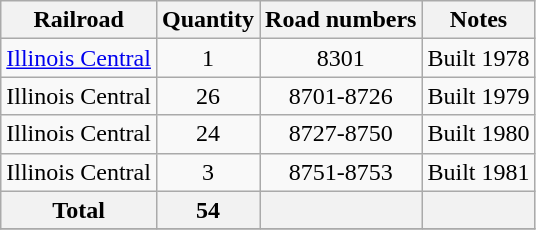<table class="wikitable">
<tr>
<th>Railroad</th>
<th>Quantity</th>
<th>Road numbers</th>
<th>Notes</th>
</tr>
<tr>
<td><a href='#'>Illinois Central</a></td>
<td style="text-align:center;">1</td>
<td style="text-align:center;">8301</td>
<td>Built 1978</td>
</tr>
<tr>
<td>Illinois Central</td>
<td style="text-align:center;">26</td>
<td style="text-align:center;">8701-8726</td>
<td>Built 1979</td>
</tr>
<tr>
<td>Illinois Central</td>
<td style="text-align:center;">24</td>
<td style="text-align:center;">8727-8750</td>
<td>Built 1980</td>
</tr>
<tr>
<td>Illinois Central</td>
<td style="text-align:center;">3</td>
<td style="text-align:center;">8751-8753</td>
<td>Built 1981</td>
</tr>
<tr>
<th>Total</th>
<th>54</th>
<th></th>
<th></th>
</tr>
<tr>
</tr>
</table>
